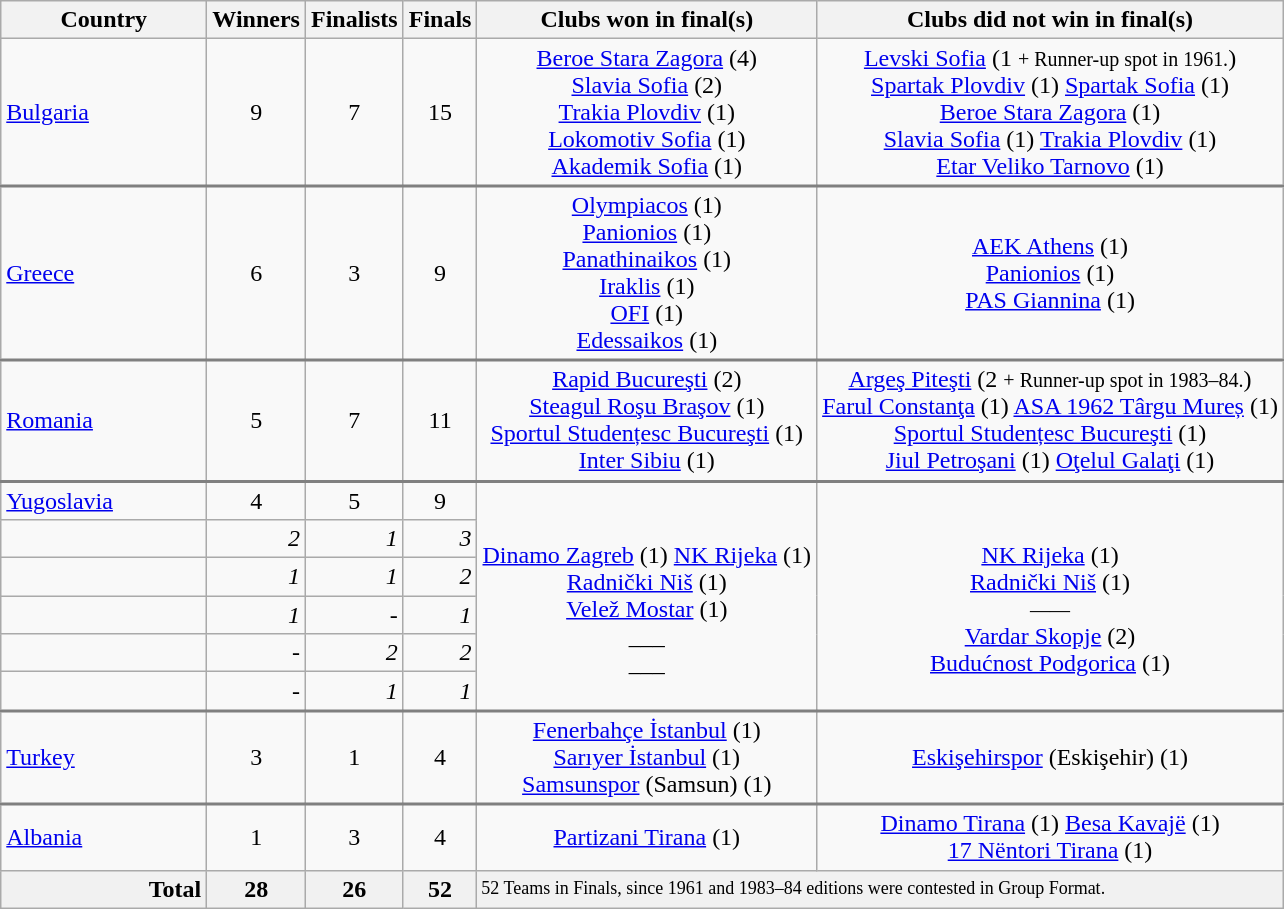<table class="wikitable sortable" style="text-align: center">
<tr>
<th width="130">Country</th>
<th>Winners</th>
<th>Finalists</th>
<th>Finals</th>
<th>Clubs won in final(s)</th>
<th>Clubs did not win in final(s)</th>
</tr>
<tr style="border-bottom: 2px solid grey;">
<td align=left> <a href='#'>Bulgaria</a></td>
<td>9</td>
<td> 7</td>
<td> 15</td>
<td><a href='#'>Beroe Stara Zagora</a> (4) <br><a href='#'>Slavia Sofia</a> (2) <br><a href='#'>Trakia Plovdiv</a> (1)<br><a href='#'>Lokomotiv Sofia</a> (1)<br><a href='#'>Akademik Sofia</a> (1)</td>
<td><a href='#'>Levski Sofia</a> (1 <small>+ Runner-up spot in 1961.</small>) <br><a href='#'>Spartak Plovdiv</a> (1) <a href='#'>Spartak Sofia</a> (1)<br><a href='#'>Beroe Stara Zagora</a> (1)<br><a href='#'>Slavia Sofia</a> (1) <a href='#'>Trakia Plovdiv</a> (1)<br><a href='#'>Etar Veliko Tarnovo</a> (1)</td>
</tr>
<tr style="border-bottom: 2px solid grey;">
<td align=left> <a href='#'>Greece</a></td>
<td>6</td>
<td>3</td>
<td>9</td>
<td><a href='#'>Olympiacos</a> (1)<br><a href='#'>Panionios</a> (1)<br><a href='#'>Panathinaikos</a> (1)<br><a href='#'>Iraklis</a> (1)<br><a href='#'>OFI</a> (1)<br><a href='#'>Edessaikos</a> (1)</td>
<td><a href='#'>AEK Athens</a> (1)<br><a href='#'>Panionios</a> (1)<br><a href='#'>PAS Giannina</a> (1)</td>
</tr>
<tr style="border-bottom: 2px solid grey;">
<td align=left> <a href='#'>Romania</a></td>
<td>5</td>
<td> 7</td>
<td> 11</td>
<td><a href='#'>Rapid Bucureşti</a> (2) <br><a href='#'>Steagul Roşu Braşov</a> (1)<br><a href='#'>Sportul Studențesc Bucureşti</a> (1)<br><a href='#'>Inter Sibiu</a> (1)</td>
<td><a href='#'>Argeş Piteşti</a> (2 <small>+ Runner-up spot in 1983–84.</small>) <br><a href='#'>Farul Constanţa</a> (1) <a href='#'>ASA 1962 Târgu Mureș</a> (1)<br><a href='#'>Sportul Studențesc Bucureşti</a> (1)<br><a href='#'>Jiul Petroşani</a> (1) <a href='#'>Oţelul Galaţi</a> (1)</td>
</tr>
<tr>
<td align=left> <a href='#'>Yugoslavia</a></td>
<td>4</td>
<td>5</td>
<td>9</td>
<td rowspan="6"><br> <a href='#'>Dinamo Zagreb</a> (1) <a href='#'>NK Rijeka</a> (1) <br> <a href='#'>Radnički Niš</a> (1) <br> <a href='#'>Velež Mostar</a> (1) <br> ___ <br> ___</td>
<td rowspan="6"><br> <a href='#'>NK Rijeka</a> (1) <br> <a href='#'>Radnički Niš</a> (1) <br> <small>——</small> <br> <a href='#'>Vardar Skopje</a> (2) <br> <a href='#'>Budućnost Podgorica</a> (1)</td>
</tr>
<tr>
<td align="right"></td>
<td align=right><em>2</em></td>
<td align=right><em>1</em></td>
<td align=right><em>3</em></td>
</tr>
<tr>
<td align="right"></td>
<td align=right><em>1</em></td>
<td align=right><em>1</em></td>
<td align=right><em>2</em></td>
</tr>
<tr>
<td align="right"></td>
<td align=right><em>1</em></td>
<td align=right><em>-</em></td>
<td align=right><em>1</em></td>
</tr>
<tr>
<td align="right"></td>
<td align=right><em>-</em></td>
<td align=right><em>2</em></td>
<td align=right><em>2</em></td>
</tr>
<tr style="border-bottom: 2px solid grey;">
<td align="right"></td>
<td align=right><em>-</em></td>
<td align=right><em>1</em></td>
<td align=right><em>1</em></td>
</tr>
<tr style="border-bottom: 2px solid grey;">
<td align=left> <a href='#'>Turkey</a></td>
<td>3</td>
<td>1</td>
<td>4</td>
<td><a href='#'>Fenerbahçe İstanbul</a> (1)<br><a href='#'>Sarıyer İstanbul</a> (1)<br><a href='#'>Samsunspor</a> (Samsun) (1)</td>
<td><a href='#'>Eskişehirspor</a> (Eskişehir) (1)</td>
</tr>
<tr>
<td align=left> <a href='#'>Albania</a></td>
<td>1</td>
<td>3</td>
<td>4</td>
<td><a href='#'>Partizani Tirana</a> (1)</td>
<td><a href='#'>Dinamo Tirana</a> (1) <a href='#'>Besa Kavajë</a> (1)<br><a href='#'>17 Nëntori Tirana</a> (1)</td>
</tr>
<tr bgcolor="#f1f1f1">
<td align="right"><strong>Total</strong></td>
<td align=center><strong>28</strong></td>
<td align=center><strong>26</strong></td>
<td align=center><strong>52</strong></td>
<td colspan="2" style="font-size:75%" align="left">52 Teams in Finals, since 1961 and 1983–84 editions were contested in Group Format.</td>
</tr>
</table>
